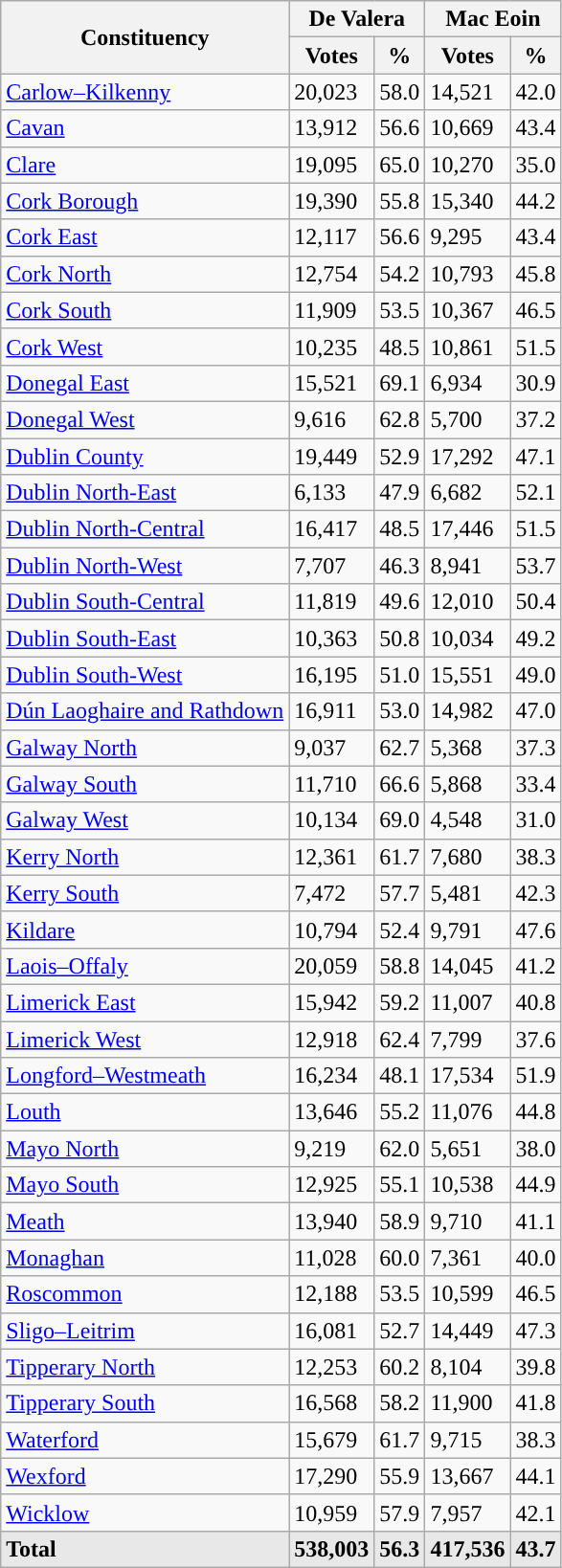<table class="wikitable sortable">
<tr>
<th rowspan="2">Constituency</th>
<th colspan="2">De Valera</th>
<th colspan="2">Mac Eoin</th>
</tr>
<tr>
<th>Votes</th>
<th>%</th>
<th>Votes</th>
<th>%</th>
</tr>
<tr>
<td><a href='#'>Carlow–Kilkenny</a></td>
<td>20,023</td>
<td>58.0</td>
<td>14,521</td>
<td>42.0</td>
</tr>
<tr>
<td><a href='#'>Cavan</a></td>
<td>13,912</td>
<td>56.6</td>
<td>10,669</td>
<td>43.4</td>
</tr>
<tr>
<td><a href='#'>Clare</a></td>
<td>19,095</td>
<td>65.0</td>
<td>10,270</td>
<td>35.0</td>
</tr>
<tr>
<td><a href='#'>Cork Borough</a></td>
<td>19,390</td>
<td>55.8</td>
<td>15,340</td>
<td>44.2</td>
</tr>
<tr>
<td><a href='#'>Cork East</a></td>
<td>12,117</td>
<td>56.6</td>
<td>9,295</td>
<td>43.4</td>
</tr>
<tr>
<td><a href='#'>Cork North</a></td>
<td>12,754</td>
<td>54.2</td>
<td>10,793</td>
<td>45.8</td>
</tr>
<tr>
<td><a href='#'>Cork South</a></td>
<td>11,909</td>
<td>53.5</td>
<td>10,367</td>
<td>46.5</td>
</tr>
<tr>
<td><a href='#'>Cork West</a></td>
<td>10,235</td>
<td>48.5</td>
<td>10,861</td>
<td>51.5</td>
</tr>
<tr>
<td><a href='#'>Donegal East</a></td>
<td>15,521</td>
<td>69.1</td>
<td>6,934</td>
<td>30.9</td>
</tr>
<tr>
<td><a href='#'>Donegal West</a></td>
<td>9,616</td>
<td>62.8</td>
<td>5,700</td>
<td>37.2</td>
</tr>
<tr>
<td><a href='#'>Dublin County</a></td>
<td>19,449</td>
<td>52.9</td>
<td>17,292</td>
<td>47.1</td>
</tr>
<tr>
<td><a href='#'>Dublin North-East</a></td>
<td>6,133</td>
<td>47.9</td>
<td>6,682</td>
<td>52.1</td>
</tr>
<tr>
<td><a href='#'>Dublin North-Central</a></td>
<td>16,417</td>
<td>48.5</td>
<td>17,446</td>
<td>51.5</td>
</tr>
<tr>
<td><a href='#'>Dublin North-West</a></td>
<td>7,707</td>
<td>46.3</td>
<td>8,941</td>
<td>53.7</td>
</tr>
<tr>
<td><a href='#'>Dublin South-Central</a></td>
<td>11,819</td>
<td>49.6</td>
<td>12,010</td>
<td>50.4</td>
</tr>
<tr>
<td><a href='#'>Dublin South-East</a></td>
<td>10,363</td>
<td>50.8</td>
<td>10,034</td>
<td>49.2</td>
</tr>
<tr>
<td><a href='#'>Dublin South-West</a></td>
<td>16,195</td>
<td>51.0</td>
<td>15,551</td>
<td>49.0</td>
</tr>
<tr>
<td><a href='#'>Dún Laoghaire and Rathdown</a></td>
<td>16,911</td>
<td>53.0</td>
<td>14,982</td>
<td>47.0</td>
</tr>
<tr>
<td><a href='#'>Galway North</a></td>
<td>9,037</td>
<td>62.7</td>
<td>5,368</td>
<td>37.3</td>
</tr>
<tr>
<td><a href='#'>Galway South</a></td>
<td>11,710</td>
<td>66.6</td>
<td>5,868</td>
<td>33.4</td>
</tr>
<tr>
<td><a href='#'>Galway West</a></td>
<td>10,134</td>
<td>69.0</td>
<td>4,548</td>
<td>31.0</td>
</tr>
<tr>
<td><a href='#'>Kerry North</a></td>
<td>12,361</td>
<td>61.7</td>
<td>7,680</td>
<td>38.3</td>
</tr>
<tr>
<td><a href='#'>Kerry South</a></td>
<td>7,472</td>
<td>57.7</td>
<td>5,481</td>
<td>42.3</td>
</tr>
<tr>
<td><a href='#'>Kildare</a></td>
<td>10,794</td>
<td>52.4</td>
<td>9,791</td>
<td>47.6</td>
</tr>
<tr>
<td><a href='#'>Laois–Offaly</a></td>
<td>20,059</td>
<td>58.8</td>
<td>14,045</td>
<td>41.2</td>
</tr>
<tr>
<td><a href='#'>Limerick East</a></td>
<td>15,942</td>
<td>59.2</td>
<td>11,007</td>
<td>40.8</td>
</tr>
<tr>
<td><a href='#'>Limerick West</a></td>
<td>12,918</td>
<td>62.4</td>
<td>7,799</td>
<td>37.6</td>
</tr>
<tr>
<td><a href='#'>Longford–Westmeath</a></td>
<td>16,234</td>
<td>48.1</td>
<td>17,534</td>
<td>51.9</td>
</tr>
<tr>
<td><a href='#'>Louth</a></td>
<td>13,646</td>
<td>55.2</td>
<td>11,076</td>
<td>44.8</td>
</tr>
<tr>
<td><a href='#'>Mayo North</a></td>
<td>9,219</td>
<td>62.0</td>
<td>5,651</td>
<td>38.0</td>
</tr>
<tr>
<td><a href='#'>Mayo South</a></td>
<td>12,925</td>
<td>55.1</td>
<td>10,538</td>
<td>44.9</td>
</tr>
<tr>
<td><a href='#'>Meath</a></td>
<td>13,940</td>
<td>58.9</td>
<td>9,710</td>
<td>41.1</td>
</tr>
<tr>
<td><a href='#'>Monaghan</a></td>
<td>11,028</td>
<td>60.0</td>
<td>7,361</td>
<td>40.0</td>
</tr>
<tr>
<td><a href='#'>Roscommon</a></td>
<td>12,188</td>
<td>53.5</td>
<td>10,599</td>
<td>46.5</td>
</tr>
<tr>
<td><a href='#'>Sligo–Leitrim</a></td>
<td>16,081</td>
<td>52.7</td>
<td>14,449</td>
<td>47.3</td>
</tr>
<tr>
<td><a href='#'>Tipperary North</a></td>
<td>12,253</td>
<td>60.2</td>
<td>8,104</td>
<td>39.8</td>
</tr>
<tr>
<td><a href='#'>Tipperary South</a></td>
<td>16,568</td>
<td>58.2</td>
<td>11,900</td>
<td>41.8</td>
</tr>
<tr>
<td><a href='#'>Waterford</a></td>
<td>15,679</td>
<td>61.7</td>
<td>9,715</td>
<td>38.3</td>
</tr>
<tr>
<td><a href='#'>Wexford</a></td>
<td>17,290</td>
<td>55.9</td>
<td>13,667</td>
<td>44.1</td>
</tr>
<tr>
<td><a href='#'>Wicklow</a></td>
<td>10,959</td>
<td>57.9</td>
<td>7,957</td>
<td>42.1</td>
</tr>
<tr class="sortbottom" style="font-weight:bold; background:rgb(232,232,232);">
<td>Total</td>
<td><strong>538,003</strong></td>
<td>56.3</td>
<td><strong>417,536</strong></td>
<td>43.7</td>
</tr>
</table>
